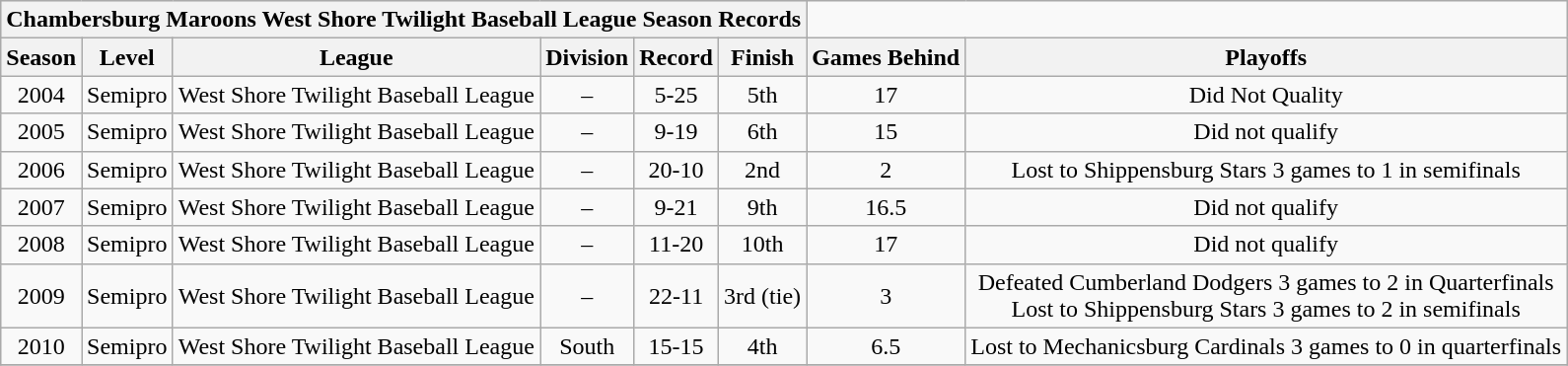<table class="wikitable collapsible collapsed" style="text-align:center;">
<tr style="font-weight:bold; background:#ddd;"|>
<th colspan="6">Chambersburg Maroons West Shore Twilight Baseball League Season Records</th>
</tr>
<tr>
<th>Season</th>
<th>Level</th>
<th>League</th>
<th>Division</th>
<th>Record</th>
<th>Finish</th>
<th>Games Behind</th>
<th>Playoffs</th>
</tr>
<tr>
<td>2004</td>
<td>Semipro</td>
<td>West Shore Twilight Baseball League</td>
<td>–</td>
<td>5-25</td>
<td>5th</td>
<td>17</td>
<td>Did Not Quality</td>
</tr>
<tr>
<td>2005</td>
<td>Semipro</td>
<td>West Shore Twilight Baseball League</td>
<td>–</td>
<td>9-19</td>
<td>6th</td>
<td>15</td>
<td>Did not qualify</td>
</tr>
<tr>
<td>2006</td>
<td>Semipro</td>
<td>West Shore Twilight Baseball League</td>
<td>–</td>
<td>20-10</td>
<td>2nd</td>
<td>2</td>
<td>Lost to Shippensburg Stars 3 games to 1 in semifinals</td>
</tr>
<tr>
<td>2007</td>
<td>Semipro</td>
<td>West Shore Twilight Baseball League</td>
<td>–</td>
<td>9-21</td>
<td>9th</td>
<td>16.5</td>
<td>Did not qualify</td>
</tr>
<tr>
<td>2008</td>
<td>Semipro</td>
<td>West Shore Twilight Baseball League</td>
<td>–</td>
<td>11-20</td>
<td>10th</td>
<td>17</td>
<td>Did not qualify</td>
</tr>
<tr>
<td>2009</td>
<td>Semipro</td>
<td>West Shore Twilight Baseball League</td>
<td>–</td>
<td>22-11</td>
<td>3rd (tie)</td>
<td>3</td>
<td>Defeated Cumberland Dodgers 3 games to 2 in Quarterfinals <br> Lost to Shippensburg Stars 3 games to 2 in semifinals</td>
</tr>
<tr>
<td>2010</td>
<td>Semipro</td>
<td>West Shore Twilight Baseball League</td>
<td>South</td>
<td>15-15</td>
<td>4th</td>
<td>6.5</td>
<td>Lost to Mechanicsburg Cardinals 3 games to 0 in quarterfinals</td>
</tr>
<tr>
</tr>
</table>
